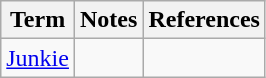<table class="wikitable">
<tr>
<th>Term</th>
<th>Notes</th>
<th>References</th>
</tr>
<tr>
<td><a href='#'>Junkie</a></td>
<td></td>
<td></td>
</tr>
</table>
